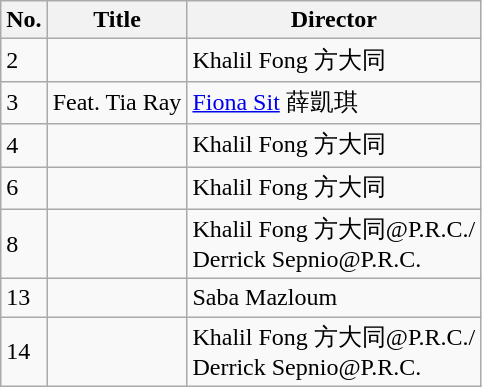<table class="wikitable">
<tr>
<th><strong>No.</strong></th>
<th><strong>Title</strong></th>
<th><strong>Director</strong></th>
</tr>
<tr>
<td>2</td>
<td></td>
<td>Khalil Fong 方大同</td>
</tr>
<tr>
<td>3</td>
<td> Feat. Tia Ray</td>
<td><a href='#'>Fiona Sit</a> 薛凱琪</td>
</tr>
<tr>
<td>4</td>
<td></td>
<td>Khalil Fong 方大同</td>
</tr>
<tr>
<td>6</td>
<td></td>
<td>Khalil Fong 方大同</td>
</tr>
<tr>
<td>8</td>
<td></td>
<td>Khalil Fong 方大同@P.R.C./ <br>Derrick Sepnio@P.R.C.</td>
</tr>
<tr>
<td>13</td>
<td></td>
<td>Saba Mazloum</td>
</tr>
<tr>
<td>14</td>
<td></td>
<td>Khalil Fong 方大同@P.R.C./ <br>Derrick Sepnio@P.R.C.</td>
</tr>
</table>
